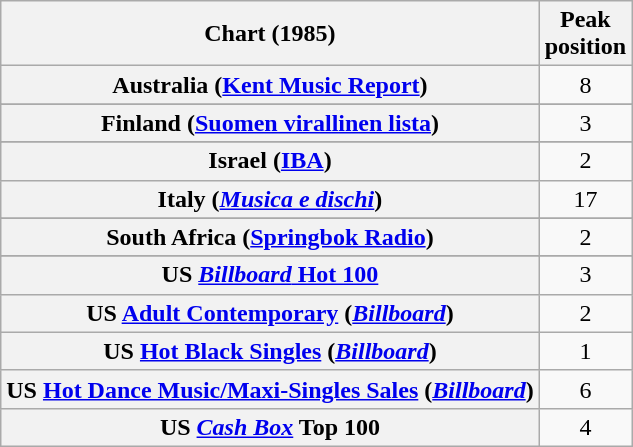<table class="wikitable sortable plainrowheaders" style="text-align:center">
<tr>
<th scope="col">Chart (1985)</th>
<th scope="col">Peak<br>position</th>
</tr>
<tr>
<th scope="row">Australia (<a href='#'>Kent Music Report</a>)</th>
<td>8</td>
</tr>
<tr>
</tr>
<tr>
</tr>
<tr>
</tr>
<tr>
</tr>
<tr>
<th scope="row">Finland (<a href='#'>Suomen virallinen lista</a>)</th>
<td>3</td>
</tr>
<tr>
</tr>
<tr>
</tr>
<tr>
</tr>
<tr>
<th scope="row">Israel (<a href='#'>IBA</a>)</th>
<td>2</td>
</tr>
<tr>
<th scope="row">Italy (<em><a href='#'>Musica e dischi</a></em>)</th>
<td>17</td>
</tr>
<tr>
</tr>
<tr>
</tr>
<tr>
</tr>
<tr>
<th scope="row">South Africa (<a href='#'>Springbok Radio</a>)</th>
<td>2</td>
</tr>
<tr>
</tr>
<tr>
</tr>
<tr>
</tr>
<tr>
<th scope="row">US <a href='#'><em>Billboard</em> Hot 100</a></th>
<td>3</td>
</tr>
<tr>
<th scope="row">US <a href='#'>Adult Contemporary</a> (<a href='#'><em>Billboard</em></a>)</th>
<td>2</td>
</tr>
<tr>
<th scope="row">US <a href='#'>Hot Black Singles</a> (<a href='#'><em>Billboard</em></a>)</th>
<td>1</td>
</tr>
<tr>
<th scope="row">US <a href='#'>Hot Dance Music/Maxi-Singles Sales</a> (<a href='#'><em>Billboard</em></a>)</th>
<td>6</td>
</tr>
<tr>
<th scope="row">US <a href='#'><em>Cash Box</em></a> Top 100</th>
<td>4</td>
</tr>
</table>
